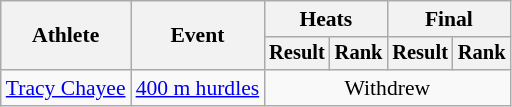<table class="wikitable" style="font-size:90%">
<tr>
<th rowspan=2>Athlete</th>
<th rowspan=2>Event</th>
<th colspan=2>Heats</th>
<th colspan=2>Final</th>
</tr>
<tr style="font-size:95%">
<th>Result</th>
<th>Rank</th>
<th>Result</th>
<th>Rank</th>
</tr>
<tr align=center>
<td align=left><a href='#'>Tracy Chayee</a></td>
<td align=left><a href='#'>400 m hurdles</a></td>
<td colspan=4>Withdrew</td>
</tr>
</table>
